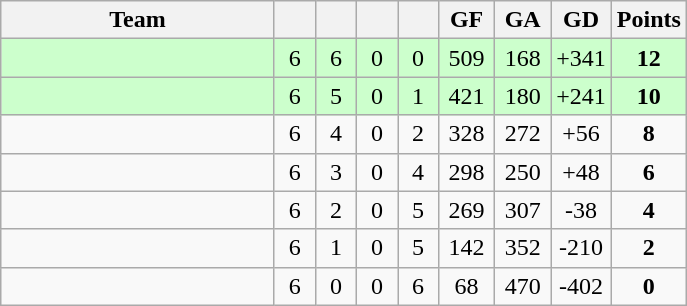<table class=wikitable style=text-align:center>
<tr>
<th width=175>Team</th>
<th width=20 abbr=Played></th>
<th width=20 abbr=Won></th>
<th width=20 abbr=Drawn></th>
<th width=20 abbr=Lost></th>
<th width=30 abbr=Goal For>GF</th>
<th width=30 abbr=Goal For>GA</th>
<th width=30 abbr=Goal For>GD</th>
<th width=30 abbr=Goal For>Points</th>
</tr>
<tr bgcolor=#CCFFCC>
<td align=left></td>
<td>6</td>
<td>6</td>
<td>0</td>
<td>0</td>
<td>509</td>
<td>168</td>
<td>+341</td>
<td><strong>12</strong></td>
</tr>
<tr bgcolor=#CCFFCC>
<td align=left></td>
<td>6</td>
<td>5</td>
<td>0</td>
<td>1</td>
<td>421</td>
<td>180</td>
<td>+241</td>
<td><strong>10</strong></td>
</tr>
<tr>
<td align=left></td>
<td>6</td>
<td>4</td>
<td>0</td>
<td>2</td>
<td>328</td>
<td>272</td>
<td>+56</td>
<td><strong>8</strong></td>
</tr>
<tr>
<td align=left></td>
<td>6</td>
<td>3</td>
<td>0</td>
<td>4</td>
<td>298</td>
<td>250</td>
<td>+48</td>
<td><strong>6</strong></td>
</tr>
<tr>
<td align=left></td>
<td>6</td>
<td>2</td>
<td>0</td>
<td>5</td>
<td>269</td>
<td>307</td>
<td>-38</td>
<td><strong>4</strong></td>
</tr>
<tr>
<td align=left></td>
<td>6</td>
<td>1</td>
<td>0</td>
<td>5</td>
<td>142</td>
<td>352</td>
<td>-210</td>
<td><strong>2</strong></td>
</tr>
<tr>
<td align=left></td>
<td>6</td>
<td>0</td>
<td>0</td>
<td>6</td>
<td>68</td>
<td>470</td>
<td>-402</td>
<td><strong>0</strong></td>
</tr>
</table>
